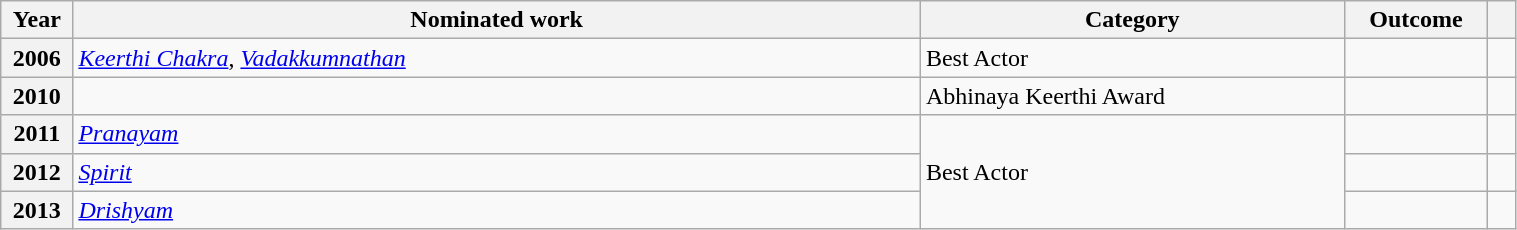<table class="wikitable plainrowheaders" style="width:80%;">
<tr>
<th scope="col" style="width:1%;">Year</th>
<th scope="col" style="width:30%;">Nominated work</th>
<th scope="col" style="width:15%;">Category</th>
<th scope="col" style="width:3%;">Outcome</th>
<th scope="col" style="width:1%;"></th>
</tr>
<tr>
<th scope="row">2006</th>
<td><em><a href='#'>Keerthi Chakra</a></em>, <em><a href='#'>Vadakkumnathan</a></em></td>
<td>Best Actor</td>
<td></td>
<td style="text-align:center;"></td>
</tr>
<tr>
<th scope="row">2010</th>
<td></td>
<td>Abhinaya Keerthi Award</td>
<td></td>
<td style="text-align:center;"></td>
</tr>
<tr>
<th scope="row">2011</th>
<td><em><a href='#'>Pranayam</a></em></td>
<td rowspan="3">Best Actor</td>
<td></td>
<td style="text-align:center;"></td>
</tr>
<tr>
<th scope="row">2012</th>
<td><em><a href='#'>Spirit</a></em></td>
<td></td>
<td style="text-align:center;"></td>
</tr>
<tr>
<th scope="row">2013</th>
<td><em><a href='#'>Drishyam</a></em></td>
<td></td>
<td style="text-align:center;"></td>
</tr>
</table>
